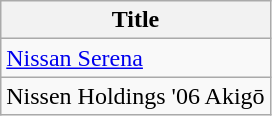<table class="wikitable">
<tr>
<th>Title</th>
</tr>
<tr>
<td><a href='#'>Nissan Serena</a></td>
</tr>
<tr>
<td>Nissen Holdings '06 Akigō</td>
</tr>
</table>
